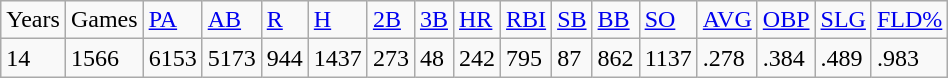<table class="wikitable">
<tr>
<td>Years</td>
<td>Games</td>
<td><a href='#'>PA</a></td>
<td><a href='#'>AB</a></td>
<td><a href='#'>R</a></td>
<td><a href='#'>H</a></td>
<td><a href='#'>2B</a></td>
<td><a href='#'>3B</a></td>
<td><a href='#'>HR</a></td>
<td><a href='#'>RBI</a></td>
<td><a href='#'>SB</a></td>
<td><a href='#'>BB</a></td>
<td><a href='#'>SO</a></td>
<td><a href='#'>AVG</a></td>
<td><a href='#'>OBP</a></td>
<td><a href='#'>SLG</a></td>
<td><a href='#'>FLD%</a></td>
</tr>
<tr>
<td>14</td>
<td>1566</td>
<td>6153</td>
<td>5173</td>
<td>944</td>
<td>1437</td>
<td>273</td>
<td>48</td>
<td>242</td>
<td>795</td>
<td>87</td>
<td>862</td>
<td>1137</td>
<td>.278</td>
<td>.384</td>
<td>.489</td>
<td>.983</td>
</tr>
</table>
